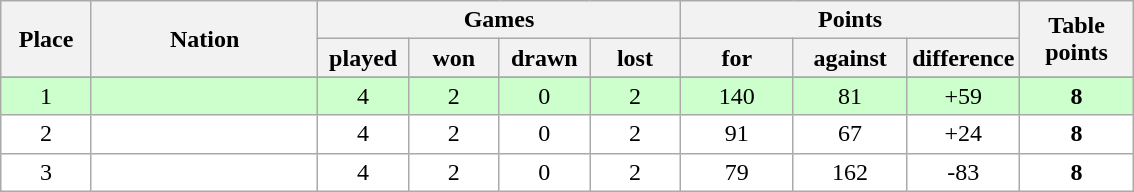<table class="wikitable">
<tr>
<th rowspan=2 width="8%">Place</th>
<th rowspan=2 width="20%">Nation</th>
<th colspan=4 width="32%">Games</th>
<th colspan=3 width="30%">Points</th>
<th rowspan=2 width="10%">Table<br>points</th>
</tr>
<tr>
<th width="8%">played</th>
<th width="8%">won</th>
<th width="8%">drawn</th>
<th width="8%">lost</th>
<th width="10%">for</th>
<th width="10%">against</th>
<th width="10%">difference</th>
</tr>
<tr>
</tr>
<tr bgcolor=#ccffcc align=center>
<td>1</td>
<td align=left></td>
<td>4</td>
<td>2</td>
<td>0</td>
<td>2</td>
<td>140</td>
<td>81</td>
<td>+59</td>
<td><strong>8</strong></td>
</tr>
<tr bgcolor=#ffffff align=center>
<td>2</td>
<td align=left></td>
<td>4</td>
<td>2</td>
<td>0</td>
<td>2</td>
<td>91</td>
<td>67</td>
<td>+24</td>
<td><strong>8</strong></td>
</tr>
<tr bgcolor=#ffffff align=center>
<td>3</td>
<td align=left></td>
<td>4</td>
<td>2</td>
<td>0</td>
<td>2</td>
<td>79</td>
<td>162</td>
<td>-83</td>
<td><strong>8</strong></td>
</tr>
</table>
